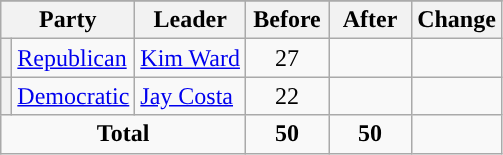<table class="wikitable" style="text-align:center;">
<tr>
</tr>
<tr>
<th colspan="2">Party</th>
<th>Leader</th>
<th style="width:3em">Before</th>
<th style="width:3em">After</th>
<th style="width:3em">Change</th>
</tr>
<tr>
<th style="background-color:"></th>
<td style="text-align:left;"><a href='#'>Republican</a></td>
<td style="text-align:left;"><a href='#'>Kim Ward</a></td>
<td>27</td>
<td></td>
<td></td>
</tr>
<tr>
<th style="background-color:"></th>
<td style="text-align:left;"><a href='#'>Democratic</a></td>
<td style="text-align:left;"><a href='#'>Jay Costa</a></td>
<td>22</td>
<td></td>
<td></td>
</tr>
<tr>
<td colspan="3"><strong>Total</strong></td>
<td><strong>50</strong></td>
<td><strong>50</strong></td>
<td></td>
</tr>
</table>
